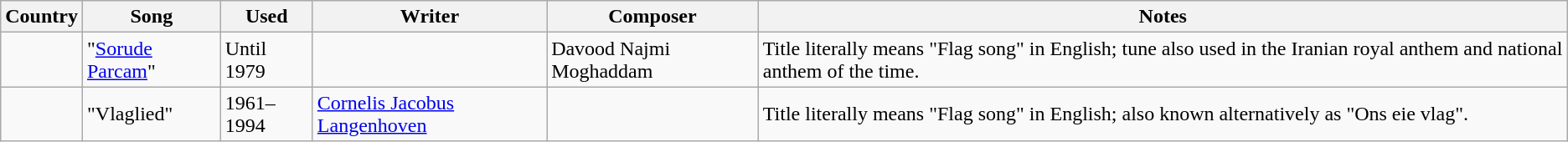<table class="wikitable sortable">
<tr>
<th>Country</th>
<th>Song</th>
<th>Used</th>
<th>Writer</th>
<th>Composer</th>
<th>Notes</th>
</tr>
<tr>
<td></td>
<td>"<a href='#'>Sorude Parcam</a>"<br></td>
<td>Until 1979</td>
<td></td>
<td>Davood Najmi Moghaddam</td>
<td>Title literally means "Flag song" in English; tune also used in the Iranian royal anthem and national anthem of the time.</td>
</tr>
<tr>
<td></td>
<td>"Vlaglied"</td>
<td>1961–1994</td>
<td><a href='#'>Cornelis Jacobus Langenhoven</a></td>
<td></td>
<td>Title literally means "Flag song" in English; also known alternatively as "Ons eie vlag".</td>
</tr>
</table>
